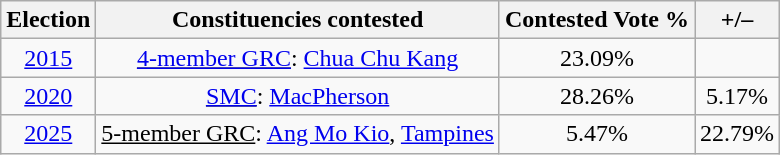<table class="wikitable" style="text-align: center">
<tr>
<th>Election</th>
<th>Constituencies contested</th>
<th>Contested Vote %</th>
<th>+/–</th>
</tr>
<tr>
<td><a href='#'>2015</a></td>
<td><u><a href='#'>4-member GRC</a></u>: <a href='#'>Chua Chu Kang</a></td>
<td>23.09%</td>
<td></td>
</tr>
<tr>
<td><a href='#'>2020</a></td>
<td><u><a href='#'>SMC</a></u>: <a href='#'>MacPherson</a></td>
<td>28.26%</td>
<td> 5.17%</td>
</tr>
<tr>
<td><a href='#'>2025</a></td>
<td><u>5-member GRC</u>: <a href='#'>Ang Mo Kio</a>, <a href='#'>Tampines</a></td>
<td>5.47%</td>
<td> 22.79%</td>
</tr>
</table>
